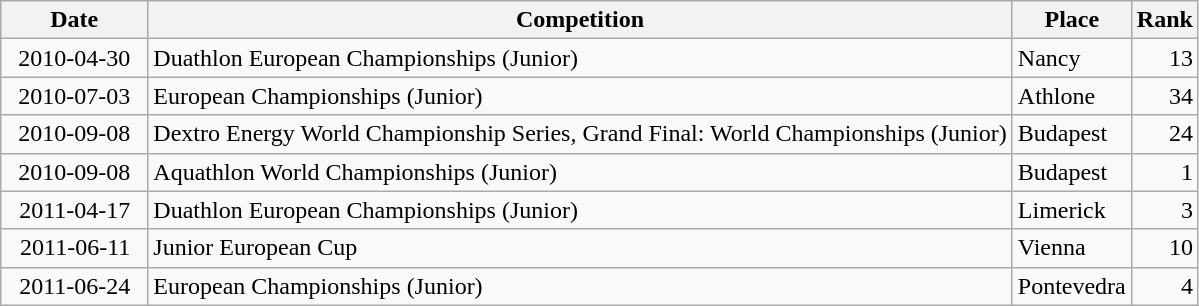<table class="wikitable sortable">
<tr>
<th>Date</th>
<th>Competition</th>
<th>Place</th>
<th>Rank</th>
</tr>
<tr>
<td style="text-align:right">  2010-04-30  </td>
<td>Duathlon European Championships (Junior)</td>
<td>Nancy</td>
<td style="text-align:right">13</td>
</tr>
<tr>
<td style="text-align:right">  2010-07-03  </td>
<td>European Championships (Junior)</td>
<td>Athlone</td>
<td style="text-align:right">34</td>
</tr>
<tr>
<td style="text-align:right">  2010-09-08  </td>
<td>Dextro Energy World Championship Series, Grand Final: World Championships (Junior)</td>
<td>Budapest</td>
<td style="text-align:right">24</td>
</tr>
<tr>
<td style="text-align:right">  2010-09-08  </td>
<td>Aquathlon World Championships (Junior)</td>
<td>Budapest</td>
<td style="text-align:right">1</td>
</tr>
<tr>
<td style="text-align:right">  2011-04-17  </td>
<td>Duathlon European Championships (Junior)</td>
<td>Limerick</td>
<td style="text-align:right">3</td>
</tr>
<tr>
<td style="text-align:right">  2011-06-11  </td>
<td>Junior European Cup</td>
<td>Vienna</td>
<td style="text-align:right">10</td>
</tr>
<tr>
<td style="text-align:right">  2011-06-24  </td>
<td>European Championships (Junior)</td>
<td>Pontevedra</td>
<td style="text-align:right">4</td>
</tr>
</table>
